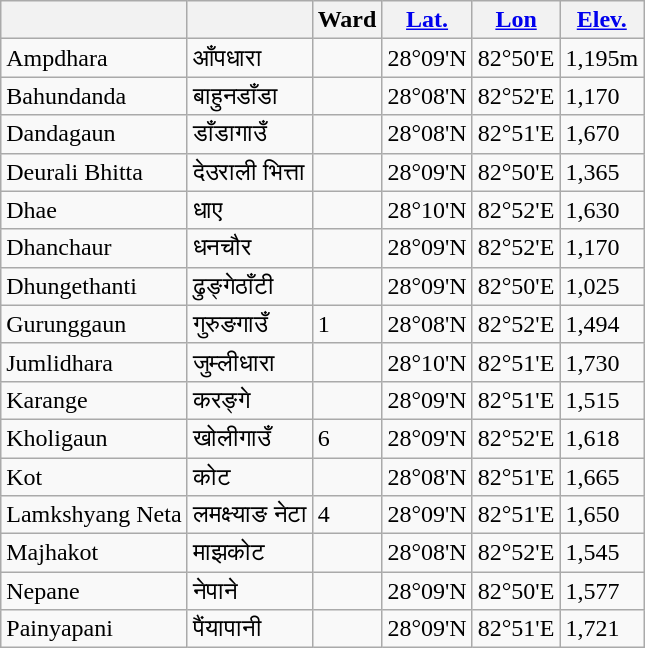<table class="wikitable">
<tr>
<th></th>
<th></th>
<th>Ward</th>
<th><a href='#'>Lat.</a></th>
<th><a href='#'>Lon</a></th>
<th><a href='#'>Elev.</a></th>
</tr>
<tr>
<td>Ampdhara</td>
<td>आँपधारा</td>
<td></td>
<td>28°09'N</td>
<td>82°50'E</td>
<td>1,195m</td>
</tr>
<tr>
<td>Bahundanda</td>
<td>बाहुनडाँडा</td>
<td></td>
<td>28°08'N</td>
<td>82°52'E</td>
<td>1,170</td>
</tr>
<tr>
<td>Dandagaun</td>
<td>डाँडागाउँ</td>
<td></td>
<td>28°08'N</td>
<td>82°51'E</td>
<td>1,670</td>
</tr>
<tr>
<td>Deurali Bhitta</td>
<td>देउराली भित्ता</td>
<td></td>
<td>28°09'N</td>
<td>82°50'E</td>
<td>1,365</td>
</tr>
<tr>
<td>Dhae</td>
<td>धाए</td>
<td></td>
<td>28°10'N</td>
<td>82°52'E</td>
<td>1,630</td>
</tr>
<tr>
<td>Dhanchaur</td>
<td>धनचौर</td>
<td></td>
<td>28°09'N</td>
<td>82°52'E</td>
<td>1,170</td>
</tr>
<tr>
<td>Dhungethanti</td>
<td>ढुङ्गेठाँटी</td>
<td></td>
<td>28°09'N</td>
<td>82°50'E</td>
<td>1,025</td>
</tr>
<tr>
<td>Gurunggaun</td>
<td>गुरुङगाउँ</td>
<td>1</td>
<td>28°08'N</td>
<td>82°52'E</td>
<td>1,494</td>
</tr>
<tr>
<td>Jumlidhara</td>
<td>जुम्लीधारा</td>
<td></td>
<td>28°10'N</td>
<td>82°51'E</td>
<td>1,730</td>
</tr>
<tr>
<td>Karange</td>
<td>करङ्गे</td>
<td></td>
<td>28°09'N</td>
<td>82°51'E</td>
<td>1,515</td>
</tr>
<tr>
<td>Kholigaun</td>
<td>खोलीगाउँ</td>
<td>6</td>
<td>28°09'N</td>
<td>82°52'E</td>
<td>1,618</td>
</tr>
<tr>
<td>Kot</td>
<td>कोट</td>
<td></td>
<td>28°08'N</td>
<td>82°51'E</td>
<td>1,665</td>
</tr>
<tr>
<td>Lamkshyang Neta</td>
<td>लमक्ष्याङ नेटा</td>
<td>4</td>
<td>28°09'N</td>
<td>82°51'E</td>
<td>1,650</td>
</tr>
<tr>
<td>Majhakot</td>
<td>माझकोट</td>
<td></td>
<td>28°08'N</td>
<td>82°52'E</td>
<td>1,545</td>
</tr>
<tr>
<td>Nepane</td>
<td>नेपाने</td>
<td></td>
<td>28°09'N</td>
<td>82°50'E</td>
<td>1,577</td>
</tr>
<tr>
<td>Painyapani</td>
<td>पैंयापानी</td>
<td></td>
<td>28°09'N</td>
<td>82°51'E</td>
<td>1,721</td>
</tr>
</table>
